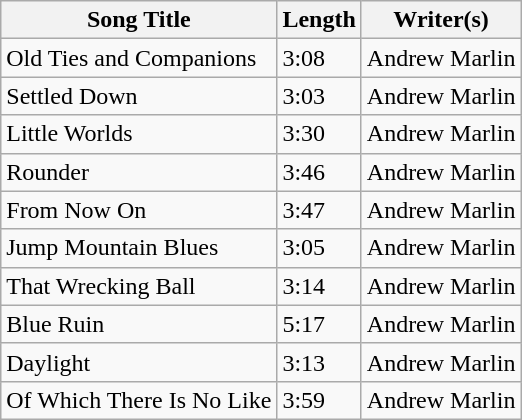<table class="wikitable">
<tr>
<th>Song Title</th>
<th>Length</th>
<th>Writer(s)</th>
</tr>
<tr>
<td>Old Ties and Companions</td>
<td>3:08</td>
<td>Andrew Marlin</td>
</tr>
<tr>
<td>Settled Down</td>
<td>3:03</td>
<td>Andrew Marlin</td>
</tr>
<tr>
<td>Little Worlds</td>
<td>3:30</td>
<td>Andrew Marlin</td>
</tr>
<tr>
<td>Rounder</td>
<td>3:46</td>
<td>Andrew Marlin</td>
</tr>
<tr>
<td>From Now On</td>
<td>3:47</td>
<td>Andrew Marlin</td>
</tr>
<tr>
<td>Jump Mountain Blues</td>
<td>3:05</td>
<td>Andrew Marlin</td>
</tr>
<tr>
<td>That Wrecking Ball</td>
<td>3:14</td>
<td>Andrew Marlin</td>
</tr>
<tr>
<td>Blue Ruin</td>
<td>5:17</td>
<td>Andrew Marlin</td>
</tr>
<tr>
<td>Daylight</td>
<td>3:13</td>
<td>Andrew Marlin</td>
</tr>
<tr>
<td>Of Which There Is No Like</td>
<td>3:59</td>
<td>Andrew Marlin</td>
</tr>
</table>
